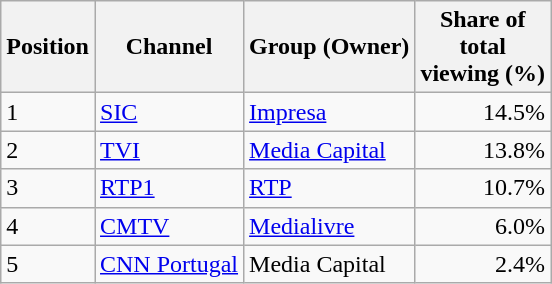<table class="wikitable sortable" style="font-size: 100%">
<tr>
<th>Position</th>
<th>Channel</th>
<th>Group (Owner)</th>
<th>Share of<br>total<br>viewing (%)</th>
</tr>
<tr>
<td>1</td>
<td><a href='#'>SIC</a></td>
<td><a href='#'>Impresa</a></td>
<td align=right>14.5%</td>
</tr>
<tr>
<td>2</td>
<td><a href='#'>TVI</a></td>
<td><a href='#'>Media Capital</a></td>
<td align=right>13.8%</td>
</tr>
<tr>
<td>3</td>
<td><a href='#'>RTP1</a></td>
<td><a href='#'>RTP</a></td>
<td align=right>10.7%</td>
</tr>
<tr>
<td>4</td>
<td><a href='#'>CMTV</a></td>
<td><a href='#'>Medialivre</a></td>
<td align=right>6.0%</td>
</tr>
<tr>
<td>5</td>
<td><a href='#'>CNN Portugal</a></td>
<td>Media Capital</td>
<td align=right>2.4%</td>
</tr>
</table>
